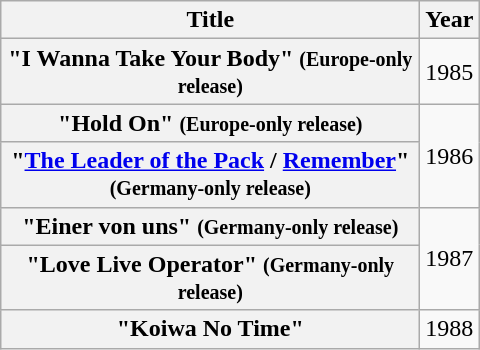<table class="wikitable plainrowheaders" style="text-align:center;">
<tr>
<th scope="col" style="width:17em;">Title</th>
<th scope="col" style="width:2em;">Year</th>
</tr>
<tr>
<th scope="row">"I Wanna Take Your Body" <small>(Europe-only release)</small></th>
<td>1985</td>
</tr>
<tr>
<th scope="row">"Hold On" <small>(Europe-only release)</small></th>
<td rowspan="2">1986</td>
</tr>
<tr>
<th scope="row">"<a href='#'>The Leader of the Pack</a> / <a href='#'>Remember</a>" <small>(Germany-only release)</small></th>
</tr>
<tr>
<th scope="row">"Einer von uns" <small>(Germany-only release)</small></th>
<td rowspan="2">1987</td>
</tr>
<tr>
<th scope="row">"Love Live Operator" <small>(Germany-only release)</small></th>
</tr>
<tr>
<th scope="row">"Koiwa No Time"</th>
<td>1988</td>
</tr>
</table>
